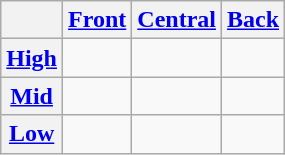<table class="wikitable" style="text-align:center">
<tr>
<th></th>
<th><a href='#'>Front</a></th>
<th><a href='#'>Central</a></th>
<th><a href='#'>Back</a></th>
</tr>
<tr>
<th><a href='#'>High</a></th>
<td align="center"> </td>
<td></td>
<td align="center"> </td>
</tr>
<tr>
<th><a href='#'>Mid</a></th>
<td> </td>
<td></td>
<td> </td>
</tr>
<tr>
<th><a href='#'>Low</a></th>
<td></td>
<td> </td>
<td></td>
</tr>
</table>
